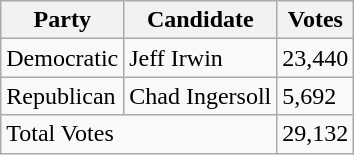<table class="wikitable">
<tr>
<th>Party</th>
<th>Candidate</th>
<th>Votes</th>
</tr>
<tr>
<td>Democratic</td>
<td>Jeff Irwin</td>
<td>23,440</td>
</tr>
<tr>
<td>Republican</td>
<td>Chad Ingersoll</td>
<td>5,692</td>
</tr>
<tr>
<td colspan="2">Total Votes</td>
<td>29,132</td>
</tr>
</table>
